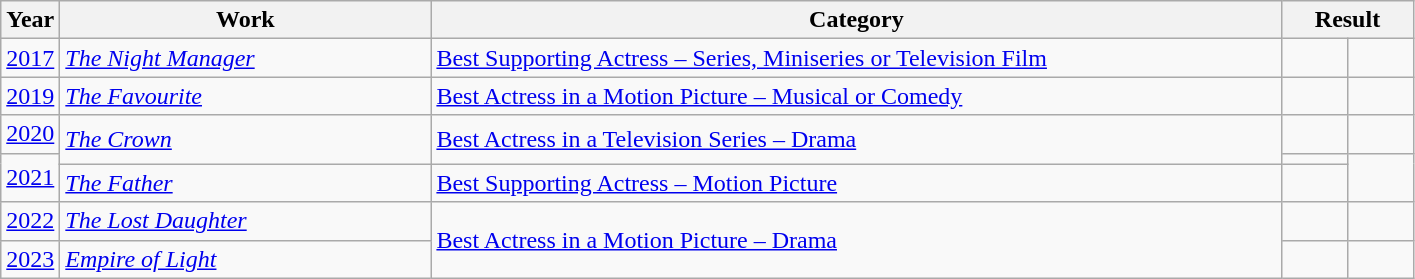<table class=wikitable>
<tr>
<th scope="col" style="width:1em;">Year</th>
<th scope="col" style="width:15em;">Work</th>
<th scope="col" style="width:35em;">Category</th>
<th scope="col" style="width:5em;" colspan=2>Result</th>
</tr>
<tr>
<td><a href='#'>2017</a></td>
<td><em><a href='#'>The Night Manager</a></em></td>
<td><a href='#'>Best Supporting Actress – Series, Miniseries or Television Film</a></td>
<td></td>
<td style="text-align:center;"></td>
</tr>
<tr>
<td><a href='#'>2019</a></td>
<td><em><a href='#'>The Favourite</a></em></td>
<td><a href='#'>Best Actress in a Motion Picture – Musical or Comedy</a></td>
<td></td>
<td style="text-align:center;"></td>
</tr>
<tr>
<td><a href='#'>2020</a></td>
<td rowspan="2"><em><a href='#'>The Crown</a></em></td>
<td rowspan="2"><a href='#'>Best Actress in a Television Series – Drama</a></td>
<td></td>
<td style="text-align:center;"></td>
</tr>
<tr>
<td rowspan="2"><a href='#'>2021</a></td>
<td></td>
<td style="text-align:center;" rowspan="2"></td>
</tr>
<tr>
<td><em><a href='#'>The Father</a></em></td>
<td><a href='#'>Best Supporting Actress – Motion Picture</a></td>
<td></td>
</tr>
<tr>
<td><a href='#'>2022</a></td>
<td><em><a href='#'>The Lost Daughter</a></em></td>
<td rowspan=2><a href='#'>Best Actress in a Motion Picture – Drama</a></td>
<td></td>
<td style="text-align:center;"></td>
</tr>
<tr>
<td><a href='#'>2023</a></td>
<td><em><a href='#'>Empire of Light</a></em></td>
<td></td>
<td style="text-align:center;"></td>
</tr>
</table>
